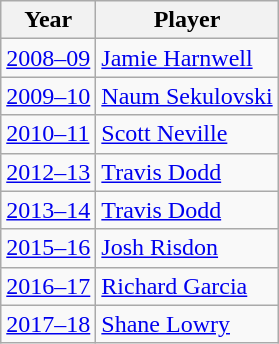<table class="wikitable">
<tr>
<th>Year</th>
<th>Player</th>
</tr>
<tr>
<td><a href='#'>2008–09</a></td>
<td> <a href='#'>Jamie Harnwell</a></td>
</tr>
<tr>
<td><a href='#'>2009–10</a></td>
<td> <a href='#'>Naum Sekulovski</a></td>
</tr>
<tr>
<td><a href='#'>2010–11</a></td>
<td> <a href='#'>Scott Neville</a></td>
</tr>
<tr>
<td><a href='#'>2012–13</a></td>
<td> <a href='#'>Travis Dodd</a></td>
</tr>
<tr>
<td><a href='#'>2013–14</a></td>
<td> <a href='#'>Travis Dodd</a></td>
</tr>
<tr>
<td><a href='#'>2015–16</a></td>
<td> <a href='#'>Josh Risdon</a></td>
</tr>
<tr>
<td><a href='#'>2016–17</a></td>
<td> <a href='#'>Richard Garcia</a></td>
</tr>
<tr>
<td><a href='#'>2017–18</a></td>
<td> <a href='#'>Shane Lowry</a></td>
</tr>
</table>
